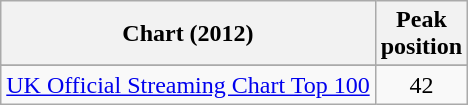<table class="wikitable plainrowheaders sortable" style="text-align:left;">
<tr>
<th scope="col">Chart (2012)</th>
<th scope="col">Peak<br>position</th>
</tr>
<tr>
</tr>
<tr>
</tr>
<tr>
</tr>
<tr>
<td><a href='#'>UK Official Streaming Chart Top 100</a></td>
<td style="text-align:center;">42</td>
</tr>
</table>
